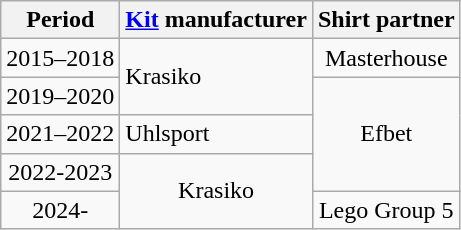<table class="wikitable" style="text-align: center">
<tr>
<th>Period</th>
<th><a href='#'>Kit</a> manufacturer</th>
<th>Shirt partner</th>
</tr>
<tr>
<td>2015–2018</td>
<td align="Left" rowspan=2> Krasiko</td>
<td>Masterhouse</td>
</tr>
<tr>
<td>2019–2020</td>
<td rowspan="3" align="Center">Efbet</td>
</tr>
<tr>
<td>2021–2022</td>
<td align="Left" rowspan=1> Uhlsport</td>
</tr>
<tr>
<td>2022-2023</td>
<td rowspan="2"> Krasiko</td>
</tr>
<tr>
<td>2024-</td>
<td>Lego Group 5</td>
</tr>
</table>
